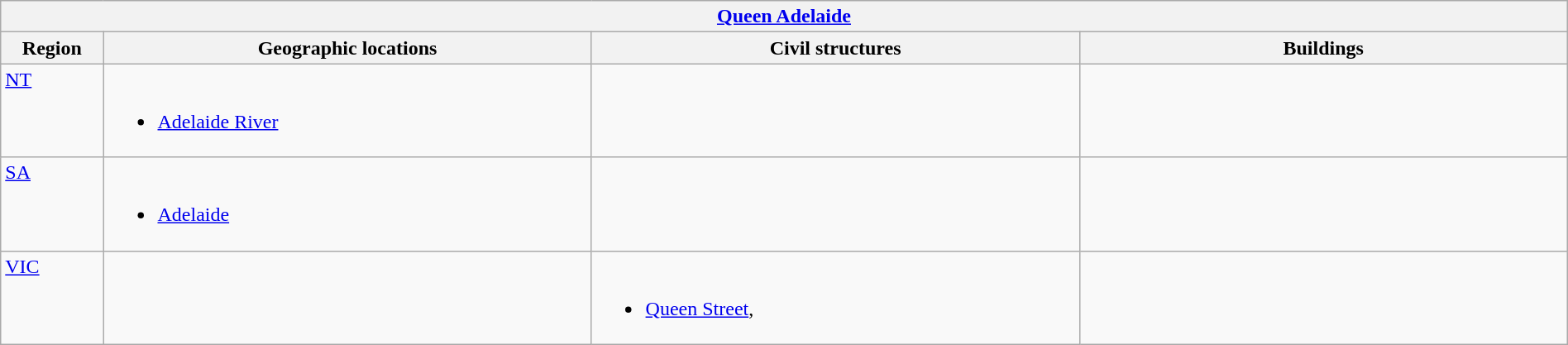<table class="wikitable" width="100%">
<tr>
<th colspan="4"> <a href='#'>Queen Adelaide</a></th>
</tr>
<tr>
<th width="5%">Region</th>
<th width="23.75%">Geographic locations</th>
<th width="23.75%">Civil structures</th>
<th width="23.75%">Buildings</th>
</tr>
<tr>
<td align=left valign=top> <a href='#'>NT</a></td>
<td><br><ul><li><a href='#'>Adelaide River</a></li></ul></td>
<td></td>
<td></td>
</tr>
<tr>
<td align=left valign=top> <a href='#'>SA</a></td>
<td><br><ul><li><a href='#'>Adelaide</a></li></ul></td>
<td></td>
<td></td>
</tr>
<tr>
<td align=left valign=top> <a href='#'>VIC</a></td>
<td></td>
<td><br><ul><li><a href='#'>Queen Street</a>, </li></ul></td>
<td></td>
</tr>
</table>
